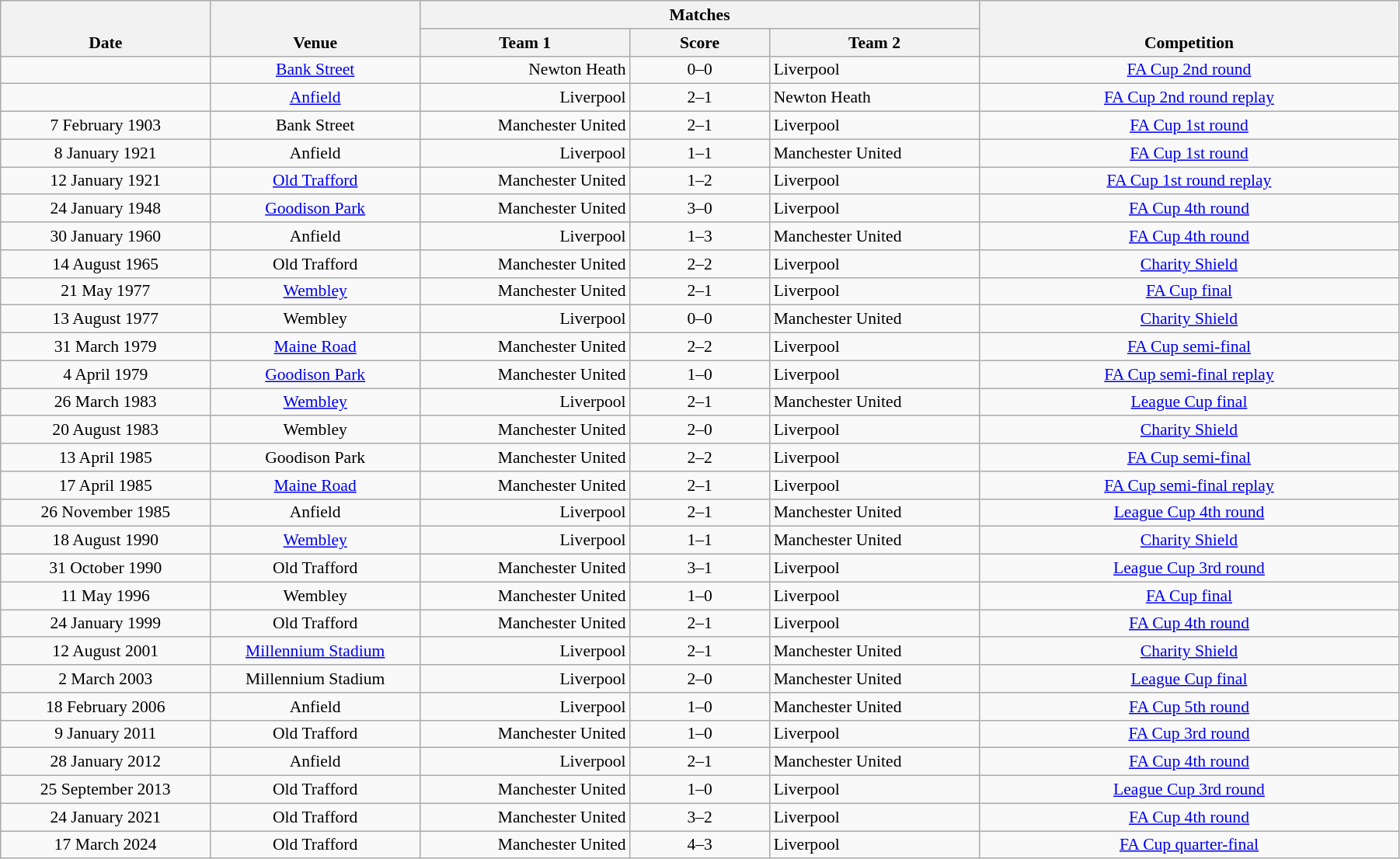<table class="wikitable" style="font-size:90%;width:95%;text-align:center">
<tr>
<th rowspan="2" valign="bottom" width="15%">Date</th>
<th rowspan="2" valign="bottom" width="15%">Venue</th>
<th colspan="3" width="40%">Matches</th>
<th rowspan="2" valign="bottom" width="30%">Competition</th>
</tr>
<tr>
<th width="15%">Team 1</th>
<th width="10%">Score</th>
<th width="15%">Team 2</th>
</tr>
<tr>
<td></td>
<td><a href='#'>Bank Street</a></td>
<td align="right">Newton Heath</td>
<td align="center">0–0</td>
<td align="left">Liverpool</td>
<td><a href='#'>FA Cup 2nd round</a></td>
</tr>
<tr>
<td></td>
<td><a href='#'>Anfield</a></td>
<td align="right">Liverpool</td>
<td align="center">2–1</td>
<td align="left">Newton Heath</td>
<td><a href='#'>FA Cup 2nd round replay</a></td>
</tr>
<tr>
<td>7 February 1903</td>
<td>Bank Street</td>
<td align="right">Manchester United</td>
<td align="center">2–1</td>
<td align="left">Liverpool</td>
<td><a href='#'>FA Cup 1st round</a></td>
</tr>
<tr>
<td>8 January 1921</td>
<td>Anfield</td>
<td align="right">Liverpool</td>
<td align="center">1–1</td>
<td align="left">Manchester United</td>
<td><a href='#'>FA Cup 1st round</a></td>
</tr>
<tr>
<td>12 January 1921</td>
<td><a href='#'>Old Trafford</a></td>
<td align="right">Manchester United</td>
<td align="center">1–2</td>
<td align="left">Liverpool</td>
<td><a href='#'>FA Cup 1st round replay</a></td>
</tr>
<tr>
<td>24 January 1948</td>
<td><a href='#'>Goodison Park</a></td>
<td align="right">Manchester United</td>
<td align="center">3–0</td>
<td align="left">Liverpool</td>
<td><a href='#'>FA Cup 4th round</a></td>
</tr>
<tr>
<td>30 January 1960</td>
<td>Anfield</td>
<td align="right">Liverpool</td>
<td align="center">1–3</td>
<td align="left">Manchester United</td>
<td><a href='#'>FA Cup 4th round</a></td>
</tr>
<tr>
<td>14 August 1965</td>
<td>Old Trafford</td>
<td align="right">Manchester United</td>
<td align="center">2–2</td>
<td align="left">Liverpool</td>
<td><a href='#'>Charity Shield</a></td>
</tr>
<tr>
<td>21 May 1977</td>
<td><a href='#'>Wembley</a></td>
<td align="right">Manchester United</td>
<td align="center">2–1</td>
<td align="left">Liverpool</td>
<td><a href='#'>FA Cup final</a></td>
</tr>
<tr>
<td>13 August 1977</td>
<td>Wembley</td>
<td align="right">Liverpool</td>
<td align="center">0–0</td>
<td align="left">Manchester United</td>
<td><a href='#'>Charity Shield</a></td>
</tr>
<tr>
<td>31 March 1979</td>
<td><a href='#'>Maine Road</a></td>
<td align="right">Manchester United</td>
<td align="center">2–2<br></td>
<td align="left">Liverpool</td>
<td><a href='#'>FA Cup semi-final</a></td>
</tr>
<tr>
<td>4 April 1979</td>
<td><a href='#'>Goodison Park</a></td>
<td align="right">Manchester United</td>
<td align="center">1–0</td>
<td align="left">Liverpool</td>
<td><a href='#'>FA Cup semi-final replay</a></td>
</tr>
<tr>
<td>26 March 1983</td>
<td><a href='#'>Wembley</a></td>
<td align="right">Liverpool</td>
<td align="center">2–1<br></td>
<td align="left">Manchester United</td>
<td><a href='#'>League Cup final</a></td>
</tr>
<tr>
<td>20 August 1983</td>
<td>Wembley</td>
<td align="right">Manchester United</td>
<td align="center">2–0</td>
<td align="left">Liverpool</td>
<td><a href='#'>Charity Shield</a></td>
</tr>
<tr>
<td>13 April 1985</td>
<td>Goodison Park</td>
<td align="right">Manchester United</td>
<td align="center">2–2<br></td>
<td align="left">Liverpool</td>
<td><a href='#'>FA Cup semi-final</a></td>
</tr>
<tr>
<td>17 April 1985</td>
<td><a href='#'>Maine Road</a></td>
<td align="right">Manchester United</td>
<td align="center">2–1</td>
<td align="left">Liverpool</td>
<td><a href='#'>FA Cup semi-final replay</a></td>
</tr>
<tr>
<td>26 November 1985</td>
<td>Anfield</td>
<td align="right">Liverpool</td>
<td align="center">2–1</td>
<td align="left">Manchester United</td>
<td><a href='#'>League Cup 4th round</a></td>
</tr>
<tr>
<td>18 August 1990</td>
<td><a href='#'>Wembley</a></td>
<td align="right">Liverpool</td>
<td align="center">1–1</td>
<td align="left">Manchester United</td>
<td><a href='#'>Charity Shield</a></td>
</tr>
<tr>
<td>31 October 1990</td>
<td>Old Trafford</td>
<td align="right">Manchester United</td>
<td align="center">3–1</td>
<td align="left">Liverpool</td>
<td><a href='#'>League Cup 3rd round</a></td>
</tr>
<tr>
<td>11 May 1996</td>
<td>Wembley</td>
<td align="right">Manchester United</td>
<td align="center">1–0</td>
<td align="left">Liverpool</td>
<td><a href='#'>FA Cup final</a></td>
</tr>
<tr>
<td>24 January 1999</td>
<td>Old Trafford</td>
<td align="right">Manchester United</td>
<td align="center">2–1</td>
<td align="left">Liverpool</td>
<td><a href='#'>FA Cup 4th round</a></td>
</tr>
<tr>
<td>12 August 2001</td>
<td><a href='#'>Millennium Stadium</a></td>
<td align="right">Liverpool</td>
<td align="center">2–1</td>
<td align="left">Manchester United</td>
<td><a href='#'>Charity Shield</a></td>
</tr>
<tr>
<td>2 March 2003</td>
<td>Millennium Stadium</td>
<td align="right">Liverpool</td>
<td align="center">2–0</td>
<td align="left">Manchester United</td>
<td><a href='#'>League Cup final</a></td>
</tr>
<tr>
<td>18 February 2006</td>
<td>Anfield</td>
<td align="right">Liverpool</td>
<td align="center">1–0</td>
<td align="left">Manchester United</td>
<td><a href='#'>FA Cup 5th round</a></td>
</tr>
<tr>
<td>9 January 2011</td>
<td>Old Trafford</td>
<td align="right">Manchester United</td>
<td align="center">1–0</td>
<td align="left">Liverpool</td>
<td><a href='#'>FA Cup 3rd round</a></td>
</tr>
<tr>
<td>28 January 2012</td>
<td>Anfield</td>
<td align="right">Liverpool</td>
<td align="center">2–1</td>
<td align="left">Manchester United</td>
<td><a href='#'>FA Cup 4th round</a></td>
</tr>
<tr>
<td>25 September 2013</td>
<td>Old Trafford</td>
<td align="right">Manchester United</td>
<td align="center">1–0</td>
<td align="left">Liverpool</td>
<td><a href='#'>League Cup 3rd round</a></td>
</tr>
<tr>
<td>24 January 2021</td>
<td>Old Trafford</td>
<td align="right">Manchester United</td>
<td align="center">3–2</td>
<td align="left">Liverpool</td>
<td><a href='#'>FA Cup 4th round</a></td>
</tr>
<tr>
<td>17 March 2024</td>
<td>Old Trafford</td>
<td align="right">Manchester United</td>
<td align="center">4–3<br></td>
<td align="left">Liverpool</td>
<td><a href='#'>FA Cup quarter-final</a></td>
</tr>
</table>
